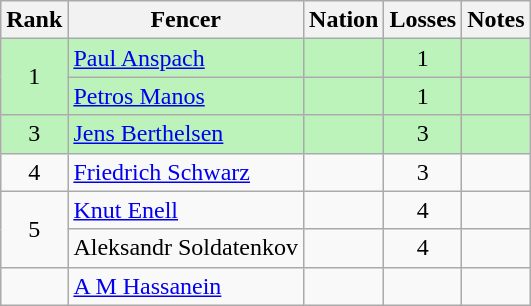<table class="wikitable sortable" style="text-align:center">
<tr>
<th>Rank</th>
<th>Fencer</th>
<th>Nation</th>
<th>Losses</th>
<th>Notes</th>
</tr>
<tr bgcolor=bbf3bb>
<td rowspan=2>1</td>
<td align=left><a href='#'>Paul Anspach</a></td>
<td align=left></td>
<td>1</td>
<td></td>
</tr>
<tr bgcolor=bbf3bb>
<td align=left><a href='#'>Petros Manos</a></td>
<td align=left></td>
<td>1</td>
<td></td>
</tr>
<tr bgcolor=bbf3bb>
<td>3</td>
<td align=left><a href='#'>Jens Berthelsen</a></td>
<td align=left></td>
<td>3</td>
<td></td>
</tr>
<tr>
<td>4</td>
<td align=left><a href='#'>Friedrich Schwarz</a></td>
<td align=left></td>
<td>3</td>
<td></td>
</tr>
<tr>
<td rowspan=2>5</td>
<td align=left><a href='#'>Knut Enell</a></td>
<td align=left></td>
<td>4</td>
<td></td>
</tr>
<tr>
<td align=left>Aleksandr Soldatenkov</td>
<td align=left></td>
<td>4</td>
<td></td>
</tr>
<tr>
<td data-sort-value=7></td>
<td align=left><a href='#'>A M Hassanein</a></td>
<td align=left></td>
<td></td>
<td></td>
</tr>
</table>
